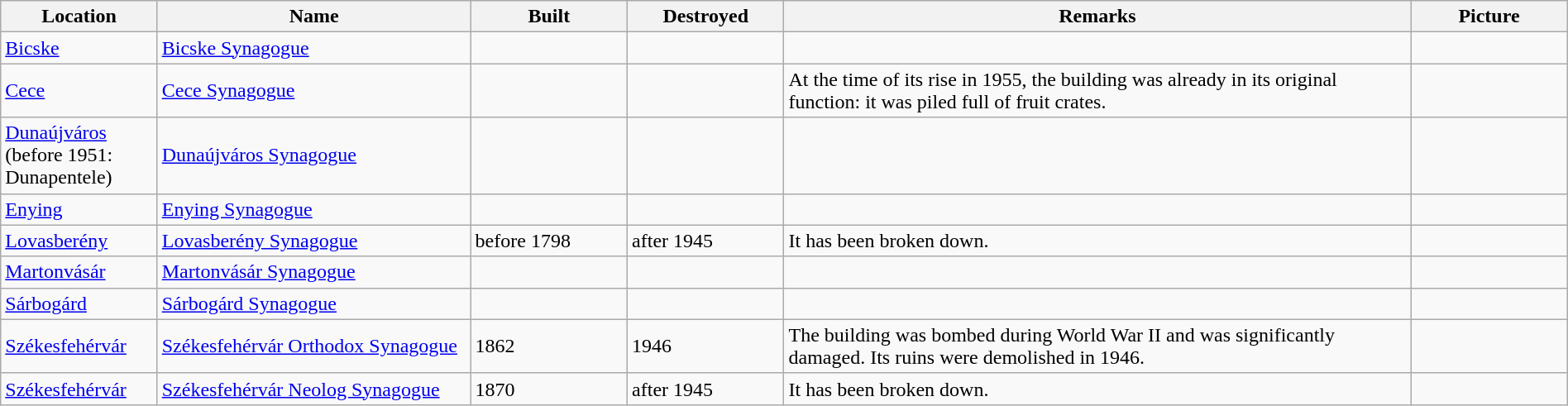<table class="wikitable sortable" width="100%">
<tr>
<th width="10%">Location</th>
<th width="20%">Name</th>
<th width="10%">Built</th>
<th width="10%">Destroyed</th>
<th width="40%" class="unsortable">Remarks</th>
<th width="10%" class="unsortable">Picture</th>
</tr>
<tr>
<td><a href='#'>Bicske</a></td>
<td><a href='#'>Bicske Synagogue</a></td>
<td></td>
<td></td>
<td></td>
<td></td>
</tr>
<tr>
<td><a href='#'>Cece</a></td>
<td><a href='#'>Cece Synagogue</a></td>
<td></td>
<td></td>
<td>At the time of its rise in 1955, the building was already in its original function: it was piled full of fruit crates.</td>
<td></td>
</tr>
<tr>
<td><a href='#'>Dunaújváros</a> (before 1951: Dunapentele)</td>
<td><a href='#'>Dunaújváros Synagogue</a></td>
<td></td>
<td></td>
<td></td>
<td></td>
</tr>
<tr>
<td><a href='#'>Enying</a></td>
<td><a href='#'>Enying Synagogue</a></td>
<td></td>
<td></td>
<td></td>
<td></td>
</tr>
<tr>
<td><a href='#'>Lovasberény</a></td>
<td><a href='#'>Lovasberény Synagogue</a></td>
<td>before 1798</td>
<td>after 1945</td>
<td>It has been broken down.</td>
<td></td>
</tr>
<tr>
<td><a href='#'>Martonvásár</a></td>
<td><a href='#'>Martonvásár Synagogue</a></td>
<td></td>
<td></td>
<td></td>
<td></td>
</tr>
<tr>
<td><a href='#'>Sárbogárd</a></td>
<td><a href='#'>Sárbogárd Synagogue</a></td>
<td></td>
<td></td>
<td></td>
<td></td>
</tr>
<tr>
<td><a href='#'>Székesfehérvár</a></td>
<td><a href='#'>Székesfehérvár Orthodox Synagogue</a></td>
<td>1862</td>
<td>1946</td>
<td>The building was bombed during World War II and was significantly damaged. Its ruins were demolished in 1946.</td>
<td></td>
</tr>
<tr>
<td><a href='#'>Székesfehérvár</a></td>
<td><a href='#'>Székesfehérvár Neolog Synagogue</a></td>
<td>1870</td>
<td>after 1945</td>
<td>It has been broken down.</td>
<td></td>
</tr>
</table>
